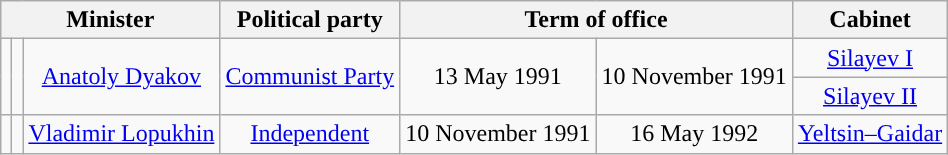<table class="wikitable" style="text-align:center;">
<tr>
<th colspan=3>Minister</th>
<th>Political party</th>
<th colspan=2>Term of office</th>
<th>Cabinet</th>
</tr>
<tr>
<td rowspan=2 style="background: "></td>
<td rowspan=2></td>
<td rowspan=2><a href='#'>Anatoly Dyakov</a></td>
<td rowspan=2><a href='#'>Communist Party</a></td>
<td rowspan=2>13 May 1991</td>
<td rowspan=2>10 November 1991</td>
<td><a href='#'>Silayev I</a></td>
</tr>
<tr>
<td><a href='#'>Silayev II</a></td>
</tr>
<tr>
<td style="background: "></td>
<td></td>
<td><a href='#'>Vladimir Lopukhin</a></td>
<td><a href='#'>Independent</a></td>
<td>10 November 1991</td>
<td>16 May 1992</td>
<td><a href='#'>Yeltsin–Gaidar</a></td>
</tr>
</table>
